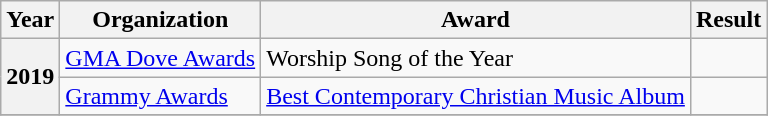<table class="wikitable plainrowheaders">
<tr>
<th>Year</th>
<th>Organization</th>
<th>Award</th>
<th>Result</th>
</tr>
<tr>
<th rowspan="2" scope="row">2019</th>
<td><a href='#'>GMA Dove Awards</a></td>
<td>Worship Song of the Year</td>
<td></td>
</tr>
<tr>
<td><a href='#'>Grammy Awards</a></td>
<td><a href='#'>Best Contemporary Christian Music Album</a></td>
<td></td>
</tr>
<tr>
</tr>
</table>
